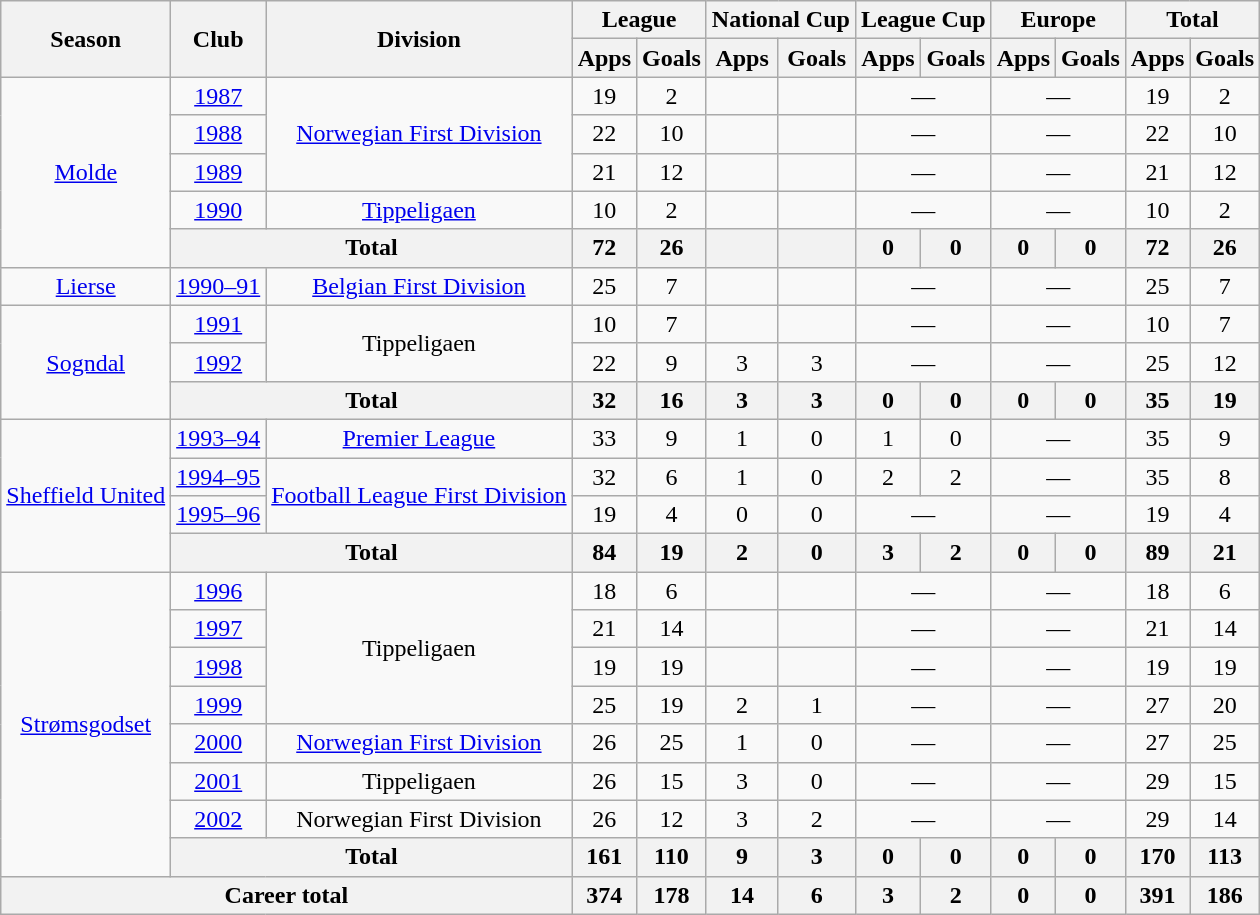<table class="wikitable" style="text-align:center">
<tr>
<th rowspan="2">Season</th>
<th rowspan="2">Club</th>
<th rowspan="2">Division</th>
<th colspan="2">League</th>
<th colspan="2">National Cup</th>
<th colspan="2">League Cup</th>
<th colspan="2">Europe</th>
<th colspan="2">Total</th>
</tr>
<tr>
<th>Apps</th>
<th>Goals</th>
<th>Apps</th>
<th>Goals</th>
<th>Apps</th>
<th>Goals</th>
<th>Apps</th>
<th>Goals</th>
<th>Apps</th>
<th>Goals</th>
</tr>
<tr>
<td rowspan="5"><a href='#'>Molde</a></td>
<td><a href='#'>1987</a></td>
<td rowspan="3"><a href='#'>Norwegian First Division</a></td>
<td>19</td>
<td>2</td>
<td></td>
<td></td>
<td colspan="2">—</td>
<td colspan="2">—</td>
<td>19</td>
<td>2</td>
</tr>
<tr>
<td><a href='#'>1988</a></td>
<td>22</td>
<td>10</td>
<td></td>
<td></td>
<td colspan="2">—</td>
<td colspan="2">—</td>
<td>22</td>
<td>10</td>
</tr>
<tr>
<td><a href='#'>1989</a></td>
<td>21</td>
<td>12</td>
<td></td>
<td></td>
<td colspan="2">—</td>
<td colspan="2">—</td>
<td>21</td>
<td>12</td>
</tr>
<tr>
<td><a href='#'>1990</a></td>
<td><a href='#'>Tippeligaen</a></td>
<td>10</td>
<td>2</td>
<td></td>
<td></td>
<td colspan="2">—</td>
<td colspan="2">—</td>
<td>10</td>
<td>2</td>
</tr>
<tr>
<th colspan="2">Total</th>
<th>72</th>
<th>26</th>
<th></th>
<th></th>
<th>0</th>
<th>0</th>
<th>0</th>
<th>0</th>
<th>72</th>
<th>26</th>
</tr>
<tr>
<td><a href='#'>Lierse</a></td>
<td><a href='#'>1990–91</a></td>
<td><a href='#'>Belgian First Division</a></td>
<td>25</td>
<td>7</td>
<td></td>
<td></td>
<td colspan="2">—</td>
<td colspan="2">—</td>
<td>25</td>
<td>7</td>
</tr>
<tr>
<td rowspan="3"><a href='#'>Sogndal</a></td>
<td><a href='#'>1991</a></td>
<td rowspan="2">Tippeligaen</td>
<td>10</td>
<td>7</td>
<td></td>
<td></td>
<td colspan="2">—</td>
<td colspan="2">—</td>
<td>10</td>
<td>7</td>
</tr>
<tr>
<td><a href='#'>1992</a></td>
<td>22</td>
<td>9</td>
<td>3</td>
<td>3</td>
<td colspan="2">—</td>
<td colspan="2">—</td>
<td>25</td>
<td>12</td>
</tr>
<tr>
<th colspan="2">Total</th>
<th>32</th>
<th>16</th>
<th>3</th>
<th>3</th>
<th>0</th>
<th>0</th>
<th>0</th>
<th>0</th>
<th>35</th>
<th>19</th>
</tr>
<tr>
<td rowspan="4"><a href='#'>Sheffield United</a></td>
<td><a href='#'>1993–94</a></td>
<td><a href='#'>Premier League</a></td>
<td>33</td>
<td>9</td>
<td>1</td>
<td>0</td>
<td>1</td>
<td>0</td>
<td colspan="2">—</td>
<td>35</td>
<td>9</td>
</tr>
<tr>
<td><a href='#'>1994–95</a></td>
<td rowspan="2"><a href='#'>Football League First Division</a></td>
<td>32</td>
<td>6</td>
<td>1</td>
<td>0</td>
<td>2</td>
<td>2</td>
<td colspan="2">—</td>
<td>35</td>
<td>8</td>
</tr>
<tr>
<td><a href='#'>1995–96</a></td>
<td>19</td>
<td>4</td>
<td>0</td>
<td>0</td>
<td colspan="2">—</td>
<td colspan="2">—</td>
<td>19</td>
<td>4</td>
</tr>
<tr>
<th colspan="2">Total</th>
<th>84</th>
<th>19</th>
<th>2</th>
<th>0</th>
<th>3</th>
<th>2</th>
<th>0</th>
<th>0</th>
<th>89</th>
<th>21</th>
</tr>
<tr>
<td rowspan="8"><a href='#'>Strømsgodset</a></td>
<td><a href='#'>1996</a></td>
<td rowspan="4">Tippeligaen</td>
<td>18</td>
<td>6</td>
<td></td>
<td></td>
<td colspan="2">—</td>
<td colspan="2">—</td>
<td>18</td>
<td>6</td>
</tr>
<tr>
<td><a href='#'>1997</a></td>
<td>21</td>
<td>14</td>
<td></td>
<td></td>
<td colspan="2">—</td>
<td colspan="2">—</td>
<td>21</td>
<td>14</td>
</tr>
<tr>
<td><a href='#'>1998</a></td>
<td>19</td>
<td>19</td>
<td></td>
<td></td>
<td colspan="2">—</td>
<td colspan="2">—</td>
<td>19</td>
<td>19</td>
</tr>
<tr>
<td><a href='#'>1999</a></td>
<td>25</td>
<td>19</td>
<td>2</td>
<td>1</td>
<td colspan="2">—</td>
<td colspan="2">—</td>
<td>27</td>
<td>20</td>
</tr>
<tr>
<td><a href='#'>2000</a></td>
<td><a href='#'>Norwegian First Division</a></td>
<td>26</td>
<td>25</td>
<td>1</td>
<td>0</td>
<td colspan="2">—</td>
<td colspan="2">—</td>
<td>27</td>
<td>25</td>
</tr>
<tr>
<td><a href='#'>2001</a></td>
<td>Tippeligaen</td>
<td>26</td>
<td>15</td>
<td>3</td>
<td>0</td>
<td colspan="2">—</td>
<td colspan="2">—</td>
<td>29</td>
<td>15</td>
</tr>
<tr>
<td><a href='#'>2002</a></td>
<td>Norwegian First Division</td>
<td>26</td>
<td>12</td>
<td>3</td>
<td>2</td>
<td colspan="2">—</td>
<td colspan="2">—</td>
<td>29</td>
<td>14</td>
</tr>
<tr>
<th colspan="2">Total</th>
<th>161</th>
<th>110</th>
<th>9</th>
<th>3</th>
<th>0</th>
<th>0</th>
<th>0</th>
<th>0</th>
<th>170</th>
<th>113</th>
</tr>
<tr>
<th colspan="3">Career total</th>
<th>374</th>
<th>178</th>
<th>14</th>
<th>6</th>
<th>3</th>
<th>2</th>
<th>0</th>
<th>0</th>
<th>391</th>
<th>186</th>
</tr>
</table>
